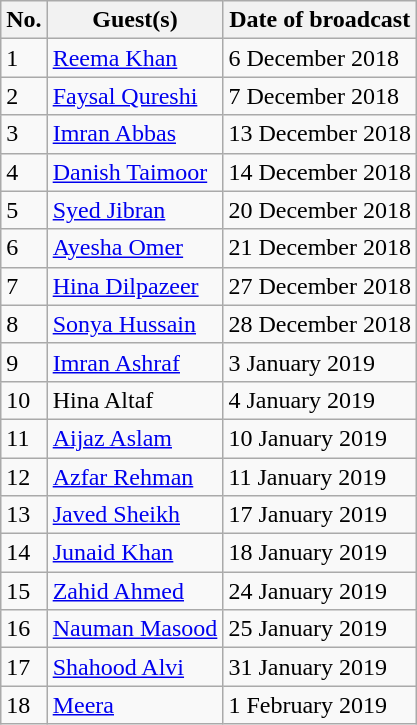<table class="wikitable">
<tr>
<th>No.</th>
<th>Guest(s)</th>
<th>Date of broadcast</th>
</tr>
<tr>
<td>1</td>
<td><a href='#'>Reema Khan</a></td>
<td>6 December 2018</td>
</tr>
<tr>
<td>2</td>
<td><a href='#'>Faysal Qureshi</a></td>
<td>7 December 2018</td>
</tr>
<tr>
<td>3</td>
<td><a href='#'>Imran Abbas</a></td>
<td>13 December 2018</td>
</tr>
<tr>
<td>4</td>
<td><a href='#'>Danish Taimoor</a></td>
<td>14 December 2018</td>
</tr>
<tr>
<td>5</td>
<td><a href='#'>Syed Jibran</a></td>
<td>20 December 2018</td>
</tr>
<tr>
<td>6</td>
<td><a href='#'>Ayesha Omer</a></td>
<td>21 December 2018</td>
</tr>
<tr>
<td>7</td>
<td><a href='#'>Hina Dilpazeer</a></td>
<td>27 December 2018</td>
</tr>
<tr>
<td>8</td>
<td><a href='#'>Sonya Hussain</a></td>
<td>28 December 2018</td>
</tr>
<tr>
<td>9</td>
<td><a href='#'>Imran Ashraf</a></td>
<td>3 January 2019</td>
</tr>
<tr>
<td>10</td>
<td>Hina Altaf</td>
<td>4 January 2019</td>
</tr>
<tr>
<td>11</td>
<td><a href='#'>Aijaz Aslam</a></td>
<td>10 January 2019</td>
</tr>
<tr>
<td>12</td>
<td><a href='#'>Azfar Rehman</a></td>
<td>11 January 2019</td>
</tr>
<tr>
<td>13</td>
<td><a href='#'>Javed Sheikh</a></td>
<td>17 January 2019</td>
</tr>
<tr>
<td>14</td>
<td><a href='#'>Junaid Khan</a></td>
<td>18 January 2019</td>
</tr>
<tr>
<td>15</td>
<td><a href='#'>Zahid Ahmed</a></td>
<td>24 January 2019</td>
</tr>
<tr>
<td>16</td>
<td><a href='#'>Nauman Masood</a></td>
<td>25 January 2019</td>
</tr>
<tr>
<td>17</td>
<td><a href='#'>Shahood Alvi</a></td>
<td>31 January 2019</td>
</tr>
<tr>
<td>18</td>
<td><a href='#'>Meera</a></td>
<td>1 February 2019</td>
</tr>
</table>
